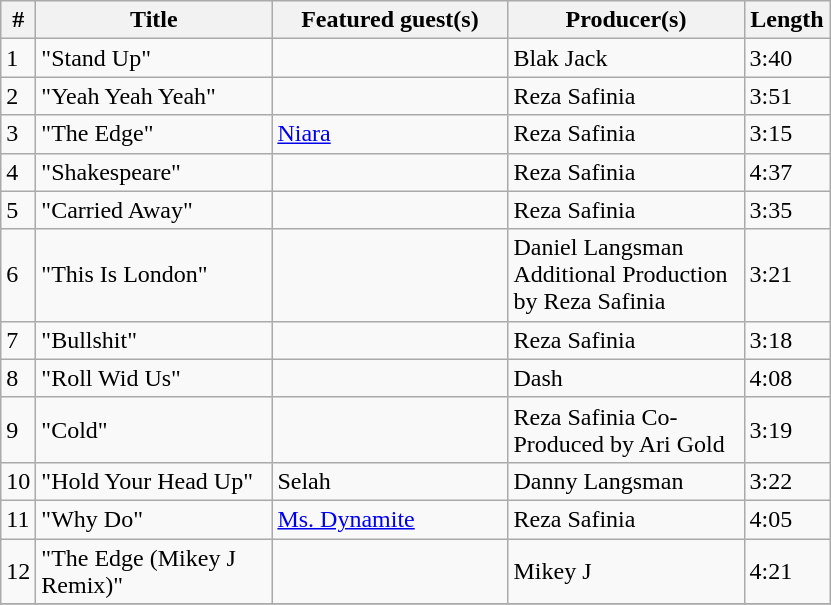<table class="wikitable">
<tr>
<th align="center">#</th>
<th align="center" width="150">Title</th>
<th align="center" width="150">Featured guest(s)</th>
<th align="center" width="150">Producer(s)</th>
<th align="center" width="50">Length</th>
</tr>
<tr>
<td>1</td>
<td>"Stand Up"</td>
<td></td>
<td>Blak Jack</td>
<td>3:40</td>
</tr>
<tr>
<td>2</td>
<td>"Yeah Yeah Yeah"</td>
<td></td>
<td>Reza Safinia</td>
<td>3:51</td>
</tr>
<tr>
<td>3</td>
<td>"The Edge"</td>
<td><a href='#'>Niara</a></td>
<td>Reza Safinia</td>
<td>3:15</td>
</tr>
<tr>
<td>4</td>
<td>"Shakespeare"</td>
<td></td>
<td>Reza Safinia</td>
<td>4:37</td>
</tr>
<tr>
<td>5</td>
<td>"Carried Away"</td>
<td></td>
<td>Reza Safinia</td>
<td>3:35</td>
</tr>
<tr>
<td>6</td>
<td>"This Is London"</td>
<td></td>
<td>Daniel Langsman Additional Production by Reza Safinia</td>
<td>3:21</td>
</tr>
<tr>
<td>7</td>
<td>"Bullshit"</td>
<td></td>
<td>Reza Safinia</td>
<td>3:18</td>
</tr>
<tr>
<td>8</td>
<td>"Roll Wid Us"</td>
<td></td>
<td>Dash</td>
<td>4:08</td>
</tr>
<tr>
<td>9</td>
<td>"Cold"</td>
<td></td>
<td>Reza Safinia Co-Produced by Ari Gold</td>
<td>3:19</td>
</tr>
<tr>
<td>10</td>
<td>"Hold Your Head Up"</td>
<td>Selah</td>
<td>Danny Langsman</td>
<td>3:22</td>
</tr>
<tr>
<td>11</td>
<td>"Why Do"</td>
<td><a href='#'>Ms. Dynamite</a></td>
<td>Reza Safinia</td>
<td>4:05</td>
</tr>
<tr>
<td>12</td>
<td>"The Edge (Mikey J Remix)"</td>
<td></td>
<td>Mikey J</td>
<td>4:21</td>
</tr>
<tr>
</tr>
</table>
